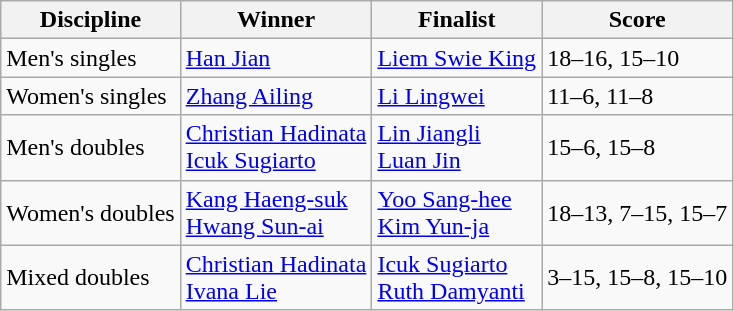<table class=wikitable>
<tr>
<th>Discipline</th>
<th>Winner</th>
<th>Finalist</th>
<th>Score</th>
</tr>
<tr>
<td>Men's singles</td>
<td> <a href='#'>Han Jian</a></td>
<td> <a href='#'>Liem Swie King</a></td>
<td>18–16, 15–10</td>
</tr>
<tr>
<td>Women's singles</td>
<td> <a href='#'>Zhang Ailing</a></td>
<td> <a href='#'>Li Lingwei</a></td>
<td>11–6, 11–8</td>
</tr>
<tr>
<td>Men's doubles</td>
<td> <a href='#'>Christian Hadinata</a><br> <a href='#'>Icuk Sugiarto</a></td>
<td> <a href='#'>Lin Jiangli</a><br> <a href='#'>Luan Jin</a></td>
<td>15–6, 15–8</td>
</tr>
<tr>
<td>Women's doubles</td>
<td> <a href='#'>Kang Haeng-suk</a><br> <a href='#'>Hwang Sun-ai</a></td>
<td> <a href='#'>Yoo Sang-hee</a><br> <a href='#'>Kim Yun-ja</a></td>
<td>18–13, 7–15, 15–7</td>
</tr>
<tr>
<td>Mixed doubles</td>
<td> <a href='#'>Christian Hadinata</a><br> <a href='#'>Ivana Lie</a></td>
<td> <a href='#'>Icuk Sugiarto</a><br> <a href='#'>Ruth Damyanti</a></td>
<td>3–15, 15–8, 15–10</td>
</tr>
</table>
